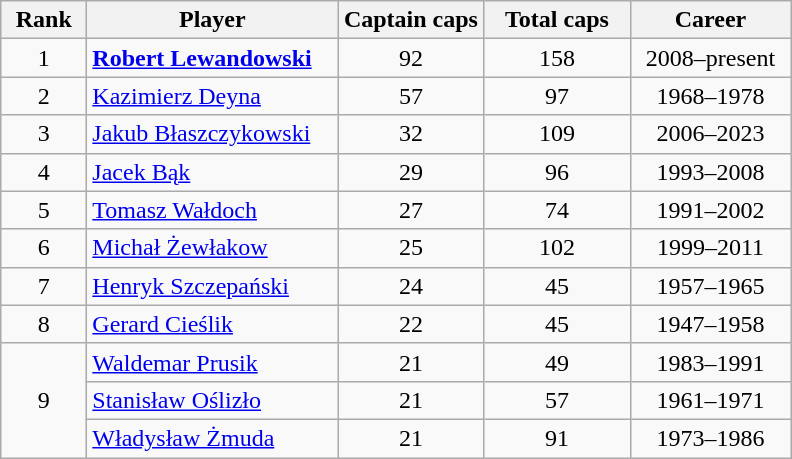<table class="wikitable sortable" style="font-size:100%; text-align:center;">
<tr>
<th width=50px>Rank</th>
<th width=160px>Player</th>
<th width=90px>Captain caps</th>
<th width=90px>Total caps</th>
<th width=100px>Career</th>
</tr>
<tr>
<td>1</td>
<td style="text-align:left;"><strong><a href='#'>Robert Lewandowski</a></strong></td>
<td>92</td>
<td>158</td>
<td>2008–present</td>
</tr>
<tr>
<td>2</td>
<td style="text-align:left;"><a href='#'>Kazimierz Deyna</a></td>
<td>57</td>
<td>97</td>
<td>1968–1978</td>
</tr>
<tr>
<td>3</td>
<td style="text-align:left;"><a href='#'>Jakub Błaszczykowski</a></td>
<td>32</td>
<td>109</td>
<td>2006–2023</td>
</tr>
<tr>
<td>4</td>
<td style="text-align:left;"><a href='#'>Jacek Bąk</a></td>
<td>29</td>
<td>96</td>
<td>1993–2008</td>
</tr>
<tr>
<td>5</td>
<td style="text-align:left;"><a href='#'>Tomasz Wałdoch</a></td>
<td>27</td>
<td>74</td>
<td>1991–2002</td>
</tr>
<tr>
<td>6</td>
<td style="text-align:left;"><a href='#'>Michał Żewłakow</a></td>
<td>25</td>
<td>102</td>
<td>1999–2011</td>
</tr>
<tr>
<td>7</td>
<td style="text-align:left;"><a href='#'>Henryk Szczepański</a></td>
<td>24</td>
<td>45</td>
<td>1957–1965</td>
</tr>
<tr>
<td>8</td>
<td style="text-align:left;"><a href='#'>Gerard Cieślik</a></td>
<td>22</td>
<td>45</td>
<td>1947–1958</td>
</tr>
<tr>
<td rowspan="3">9</td>
<td style="text-align:left;"><a href='#'>Waldemar Prusik</a></td>
<td>21</td>
<td>49</td>
<td>1983–1991</td>
</tr>
<tr>
<td style="text-align:left;"><a href='#'>Stanisław Oślizło</a></td>
<td>21</td>
<td>57</td>
<td>1961–1971</td>
</tr>
<tr>
<td style="text-align:left;"><a href='#'>Władysław Żmuda</a></td>
<td>21</td>
<td>91</td>
<td>1973–1986</td>
</tr>
</table>
